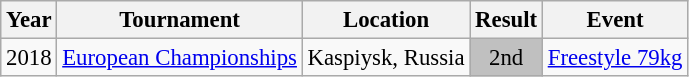<table class="wikitable" style="font-size:95%;">
<tr>
<th>Year</th>
<th>Tournament</th>
<th>Location</th>
<th>Result</th>
<th>Event</th>
</tr>
<tr>
<td>2018</td>
<td><a href='#'>European Championships</a></td>
<td> Kaspiysk, Russia</td>
<td align="center" bgcolor="silver">2nd</td>
<td><a href='#'>Freestyle 79kg</a></td>
</tr>
</table>
